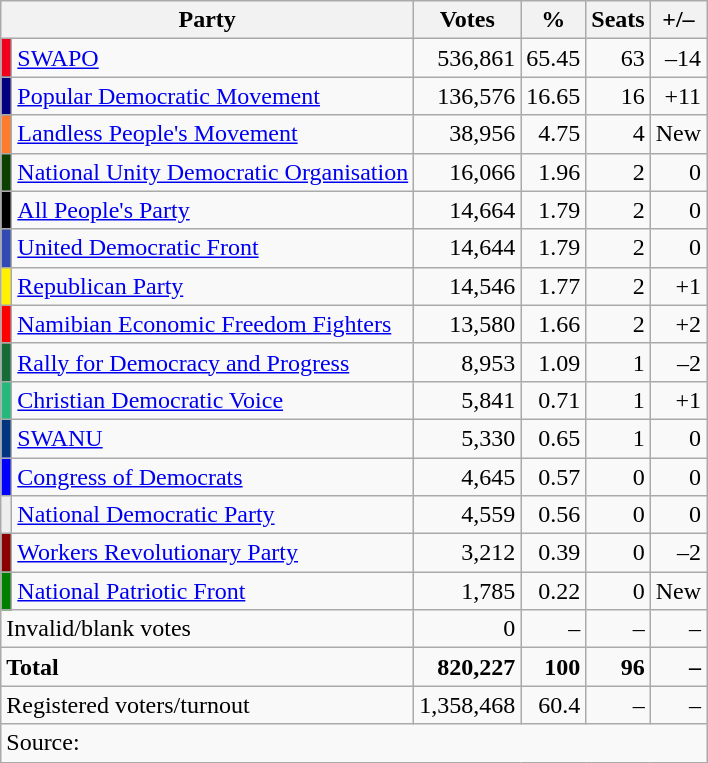<table class=wikitable style=text-align:right>
<tr>
<th colspan=2>Party</th>
<th>Votes</th>
<th>%</th>
<th>Seats</th>
<th>+/–</th>
</tr>
<tr>
<td bgcolor=#F0001C></td>
<td align=left><a href='#'>SWAPO</a></td>
<td>536,861</td>
<td>65.45</td>
<td>63</td>
<td>–14</td>
</tr>
<tr>
<td bgcolor=#000080></td>
<td align=left><a href='#'>Popular Democratic Movement</a></td>
<td>136,576</td>
<td>16.65</td>
<td>16</td>
<td>+11</td>
</tr>
<tr>
<td bgcolor=#FC7B2C></td>
<td align=left><a href='#'>Landless People's Movement</a></td>
<td>38,956</td>
<td>4.75</td>
<td>4</td>
<td>New</td>
</tr>
<tr>
<td bgcolor=#0B4000></td>
<td align=left><a href='#'>National Unity Democratic Organisation</a></td>
<td>16,066</td>
<td>1.96</td>
<td>2</td>
<td>0</td>
</tr>
<tr>
<td bgcolor=#000000></td>
<td align=left><a href='#'>All People's Party</a></td>
<td>14,664</td>
<td>1.79</td>
<td>2</td>
<td>0</td>
</tr>
<tr>
<td bgcolor=#314BB2></td>
<td align=left><a href='#'>United Democratic Front</a></td>
<td>14,644</td>
<td>1.79</td>
<td>2</td>
<td>0</td>
</tr>
<tr>
<td bgcolor=#FFF100></td>
<td align=left><a href='#'>Republican Party</a></td>
<td>14,546</td>
<td>1.77</td>
<td>2</td>
<td>+1</td>
</tr>
<tr>
<td bgcolor=red></td>
<td align=left><a href='#'>Namibian Economic Freedom Fighters</a></td>
<td>13,580</td>
<td>1.66</td>
<td>2</td>
<td>+2</td>
</tr>
<tr>
<td bgcolor=#166B37></td>
<td align=left><a href='#'>Rally for Democracy and Progress</a></td>
<td>8,953</td>
<td>1.09</td>
<td>1</td>
<td>–2</td>
</tr>
<tr>
<td bgcolor=#24B87A></td>
<td align=left><a href='#'>Christian Democratic Voice</a></td>
<td>5,841</td>
<td>0.71</td>
<td>1</td>
<td>+1</td>
</tr>
<tr>
<td bgcolor=#003580></td>
<td align=left><a href='#'>SWANU</a></td>
<td>5,330</td>
<td>0.65</td>
<td>1</td>
<td>0</td>
</tr>
<tr>
<td bgcolor=blue></td>
<td align=left><a href='#'>Congress of Democrats</a></td>
<td>4,645</td>
<td>0.57</td>
<td>0</td>
<td>0</td>
</tr>
<tr>
<td bgcolor=#EEEEEE></td>
<td align=left><a href='#'>National Democratic Party</a></td>
<td>4,559</td>
<td>0.56</td>
<td>0</td>
<td>0</td>
</tr>
<tr>
<td bgcolor=darkred></td>
<td align=left><a href='#'>Workers Revolutionary Party</a></td>
<td>3,212</td>
<td>0.39</td>
<td>0</td>
<td>–2</td>
</tr>
<tr>
<td bgcolor=#008000></td>
<td align=left><a href='#'>National Patriotic Front</a></td>
<td>1,785</td>
<td>0.22</td>
<td>0</td>
<td>New</td>
</tr>
<tr>
<td align=left colspan=2>Invalid/blank votes</td>
<td>0</td>
<td>–</td>
<td>–</td>
<td>–</td>
</tr>
<tr>
<td align=left colspan=2><strong>Total</strong></td>
<td><strong>820,227</strong></td>
<td><strong>100</strong></td>
<td><strong>96</strong></td>
<td><strong>–</strong></td>
</tr>
<tr>
<td align=left colspan=2>Registered voters/turnout</td>
<td>1,358,468</td>
<td>60.4</td>
<td>–</td>
<td>–</td>
</tr>
<tr>
<td align=left colspan=6>Source: </td>
</tr>
</table>
